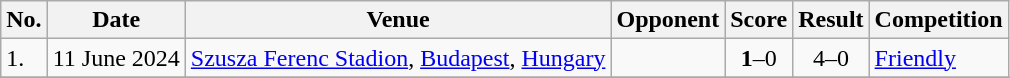<table class="wikitable">
<tr>
<th>No.</th>
<th>Date</th>
<th>Venue</th>
<th>Opponent</th>
<th>Score</th>
<th>Result</th>
<th>Competition</th>
</tr>
<tr>
<td>1.</td>
<td>11 June 2024</td>
<td><a href='#'>Szusza Ferenc Stadion</a>, <a href='#'>Budapest</a>, <a href='#'>Hungary</a></td>
<td></td>
<td align=center><strong>1</strong>–0</td>
<td align=center>4–0</td>
<td><a href='#'>Friendly</a></td>
</tr>
<tr>
</tr>
</table>
